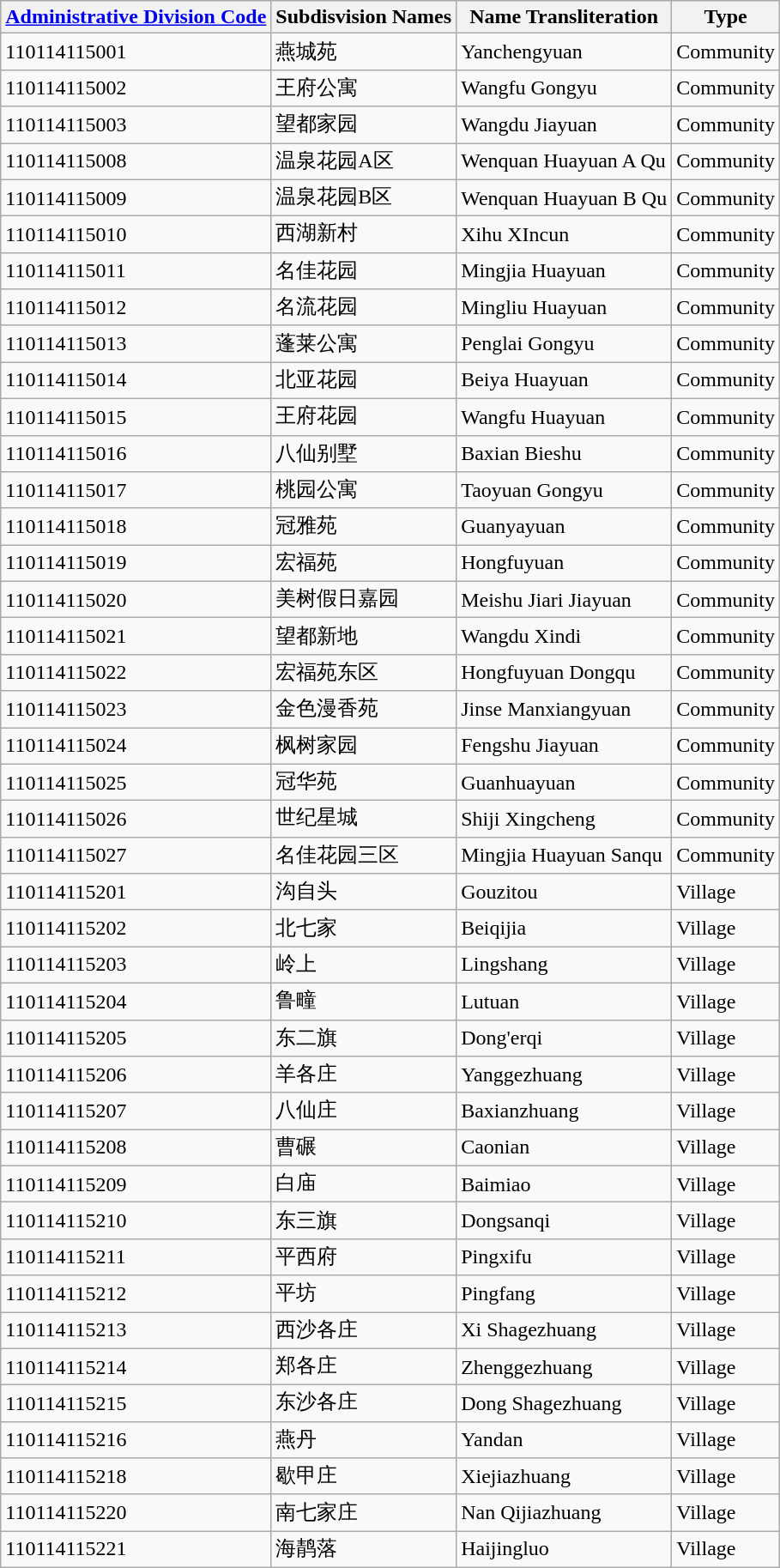<table class="wikitable sortable">
<tr>
<th><a href='#'>Administrative Division Code</a></th>
<th>Subdisvision Names</th>
<th>Name Transliteration</th>
<th>Type</th>
</tr>
<tr>
<td>110114115001</td>
<td>燕城苑</td>
<td>Yanchengyuan</td>
<td>Community</td>
</tr>
<tr>
<td>110114115002</td>
<td>王府公寓</td>
<td>Wangfu Gongyu</td>
<td>Community</td>
</tr>
<tr>
<td>110114115003</td>
<td>望都家园</td>
<td>Wangdu Jiayuan</td>
<td>Community</td>
</tr>
<tr>
<td>110114115008</td>
<td>温泉花园A区</td>
<td>Wenquan Huayuan A Qu</td>
<td>Community</td>
</tr>
<tr>
<td>110114115009</td>
<td>温泉花园B区</td>
<td>Wenquan Huayuan B Qu</td>
<td>Community</td>
</tr>
<tr>
<td>110114115010</td>
<td>西湖新村</td>
<td>Xihu XIncun</td>
<td>Community</td>
</tr>
<tr>
<td>110114115011</td>
<td>名佳花园</td>
<td>Mingjia Huayuan</td>
<td>Community</td>
</tr>
<tr>
<td>110114115012</td>
<td>名流花园</td>
<td>Mingliu Huayuan</td>
<td>Community</td>
</tr>
<tr>
<td>110114115013</td>
<td>蓬莱公寓</td>
<td>Penglai Gongyu</td>
<td>Community</td>
</tr>
<tr>
<td>110114115014</td>
<td>北亚花园</td>
<td>Beiya Huayuan</td>
<td>Community</td>
</tr>
<tr>
<td>110114115015</td>
<td>王府花园</td>
<td>Wangfu Huayuan</td>
<td>Community</td>
</tr>
<tr>
<td>110114115016</td>
<td>八仙别墅</td>
<td>Baxian Bieshu</td>
<td>Community</td>
</tr>
<tr>
<td>110114115017</td>
<td>桃园公寓</td>
<td>Taoyuan Gongyu</td>
<td>Community</td>
</tr>
<tr>
<td>110114115018</td>
<td>冠雅苑</td>
<td>Guanyayuan</td>
<td>Community</td>
</tr>
<tr>
<td>110114115019</td>
<td>宏福苑</td>
<td>Hongfuyuan</td>
<td>Community</td>
</tr>
<tr>
<td>110114115020</td>
<td>美树假日嘉园</td>
<td>Meishu Jiari Jiayuan</td>
<td>Community</td>
</tr>
<tr>
<td>110114115021</td>
<td>望都新地</td>
<td>Wangdu Xindi</td>
<td>Community</td>
</tr>
<tr>
<td>110114115022</td>
<td>宏福苑东区</td>
<td>Hongfuyuan Dongqu</td>
<td>Community</td>
</tr>
<tr>
<td>110114115023</td>
<td>金色漫香苑</td>
<td>Jinse Manxiangyuan</td>
<td>Community</td>
</tr>
<tr>
<td>110114115024</td>
<td>枫树家园</td>
<td>Fengshu Jiayuan</td>
<td>Community</td>
</tr>
<tr>
<td>110114115025</td>
<td>冠华苑</td>
<td>Guanhuayuan</td>
<td>Community</td>
</tr>
<tr>
<td>110114115026</td>
<td>世纪星城</td>
<td>Shiji Xingcheng</td>
<td>Community</td>
</tr>
<tr>
<td>110114115027</td>
<td>名佳花园三区</td>
<td>Mingjia Huayuan Sanqu</td>
<td>Community</td>
</tr>
<tr>
<td>110114115201</td>
<td>沟自头</td>
<td>Gouzitou</td>
<td>Village</td>
</tr>
<tr>
<td>110114115202</td>
<td>北七家</td>
<td>Beiqijia</td>
<td>Village</td>
</tr>
<tr>
<td>110114115203</td>
<td>岭上</td>
<td>Lingshang</td>
<td>Village</td>
</tr>
<tr>
<td>110114115204</td>
<td>鲁疃</td>
<td>Lutuan</td>
<td>Village</td>
</tr>
<tr>
<td>110114115205</td>
<td>东二旗</td>
<td>Dong'erqi</td>
<td>Village</td>
</tr>
<tr>
<td>110114115206</td>
<td>羊各庄</td>
<td>Yanggezhuang</td>
<td>Village</td>
</tr>
<tr>
<td>110114115207</td>
<td>八仙庄</td>
<td>Baxianzhuang</td>
<td>Village</td>
</tr>
<tr>
<td>110114115208</td>
<td>曹碾</td>
<td>Caonian</td>
<td>Village</td>
</tr>
<tr>
<td>110114115209</td>
<td>白庙</td>
<td>Baimiao</td>
<td>Village</td>
</tr>
<tr>
<td>110114115210</td>
<td>东三旗</td>
<td>Dongsanqi</td>
<td>Village</td>
</tr>
<tr>
<td>110114115211</td>
<td>平西府</td>
<td>Pingxifu</td>
<td>Village</td>
</tr>
<tr>
<td>110114115212</td>
<td>平坊</td>
<td>Pingfang</td>
<td>Village</td>
</tr>
<tr>
<td>110114115213</td>
<td>西沙各庄</td>
<td>Xi Shagezhuang</td>
<td>Village</td>
</tr>
<tr>
<td>110114115214</td>
<td>郑各庄</td>
<td>Zhenggezhuang</td>
<td>Village</td>
</tr>
<tr>
<td>110114115215</td>
<td>东沙各庄</td>
<td>Dong Shagezhuang</td>
<td>Village</td>
</tr>
<tr>
<td>110114115216</td>
<td>燕丹</td>
<td>Yandan</td>
<td>Village</td>
</tr>
<tr>
<td>110114115218</td>
<td>歇甲庄</td>
<td>Xiejiazhuang</td>
<td>Village</td>
</tr>
<tr>
<td>110114115220</td>
<td>南七家庄</td>
<td>Nan Qijiazhuang</td>
<td>Village</td>
</tr>
<tr>
<td>110114115221</td>
<td>海䴖落</td>
<td>Haijingluo</td>
<td>Village</td>
</tr>
</table>
